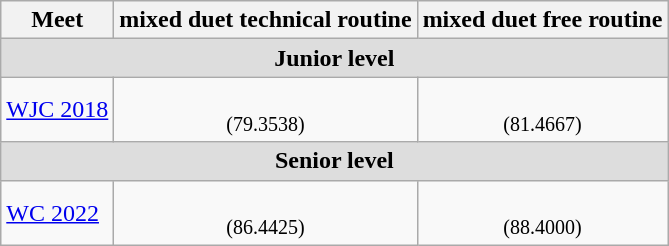<table class="sortable wikitable">
<tr>
<th>Meet</th>
<th class="unsortable">mixed duet technical routine</th>
<th class="unsortable">mixed duet free routine</th>
</tr>
<tr bgcolor="#DDDDDD">
<td colspan="3" align="center"><strong>Junior level</strong></td>
</tr>
<tr>
<td><a href='#'>WJC 2018</a></td>
<td align="center"><br><small>(79.3538)</small></td>
<td align="center"><br><small>(81.4667)</small></td>
</tr>
<tr bgcolor="#DDDDDD">
<td colspan="3" align="center"><strong>Senior level</strong></td>
</tr>
<tr>
<td><a href='#'>WC 2022</a></td>
<td align="center"><br><small>(86.4425)</small></td>
<td align="center"><br><small>(88.4000)</small></td>
</tr>
</table>
